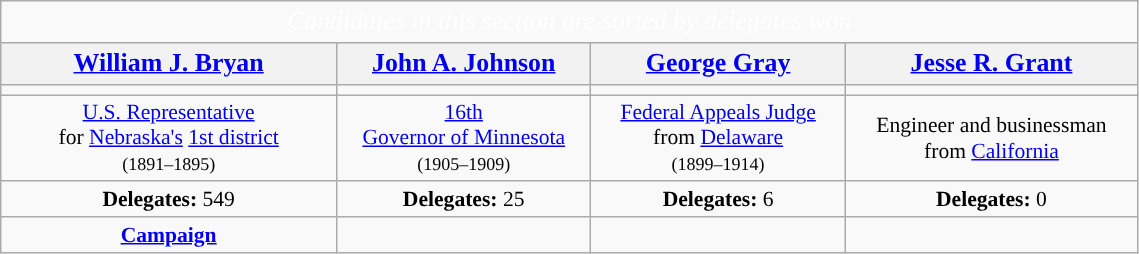<table class="wikitable" style="font-size:90%">
<tr>
<td colspan="9" style="text-align:center; width:750px; font-size:120%; color:white; background:"><em>Candidates in this section are sorted by delegates won</em></td>
</tr>
<tr>
<th scope="col" style="width:3em; font-size:120%;"><a href='#'>William J. Bryan</a></th>
<th scope="col" style="width:3em; font-size:120%;"><a href='#'>John A. Johnson</a></th>
<th scope="col" style="width:3em; font-size:120%;"><a href='#'>George Gray</a></th>
<th scope="col" style="width:3em; font-size:120%;"><a href='#'>Jesse R. Grant</a></th>
</tr>
<tr>
<td></td>
<td></td>
<td></td>
<td></td>
</tr>
<tr style="text-align:center">
<td><a href='#'>U.S. Representative</a><br>for <a href='#'>Nebraska's</a> <a href='#'>1st district</a><br><small>(1891–1895)</small></td>
<td><a href='#'>16th</a><br><a href='#'>Governor of Minnesota</a><br><small>(1905–1909)</small></td>
<td><a href='#'>Federal Appeals Judge</a><br>from <a href='#'>Delaware</a><br><small>(1899–1914)</small></td>
<td>Engineer and businessman<br>from <a href='#'>California</a></td>
</tr>
<tr style="text-align:center">
<td><strong>Delegates:</strong> 549</td>
<td><strong>Delegates:</strong> 25</td>
<td><strong>Delegates:</strong> 6</td>
<td><strong>Delegates:</strong> 0</td>
</tr>
<tr style="text-align:center">
<td><a href='#'><strong>Campaign</strong></a></td>
<td></td>
<td></td>
<td></td>
</tr>
</table>
